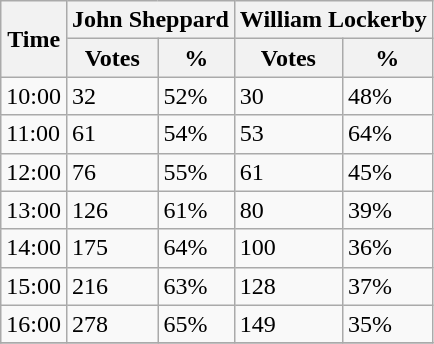<table class="wikitable">
<tr>
<th rowspan="2">Time</th>
<th colspan="2">John Sheppard</th>
<th colspan="2">William Lockerby</th>
</tr>
<tr>
<th>Votes</th>
<th>%</th>
<th>Votes</th>
<th>%</th>
</tr>
<tr>
<td>10:00</td>
<td>32</td>
<td>52%</td>
<td>30</td>
<td>48%</td>
</tr>
<tr>
<td>11:00</td>
<td>61</td>
<td>54%</td>
<td>53</td>
<td>64%</td>
</tr>
<tr>
<td>12:00</td>
<td>76</td>
<td>55%</td>
<td>61</td>
<td>45%</td>
</tr>
<tr>
<td>13:00</td>
<td>126</td>
<td>61%</td>
<td>80</td>
<td>39%</td>
</tr>
<tr>
<td>14:00</td>
<td>175</td>
<td>64%</td>
<td>100</td>
<td>36%</td>
</tr>
<tr>
<td>15:00</td>
<td>216</td>
<td>63%</td>
<td>128</td>
<td>37%</td>
</tr>
<tr>
<td>16:00</td>
<td>278</td>
<td>65%</td>
<td>149</td>
<td>35%</td>
</tr>
<tr>
</tr>
</table>
